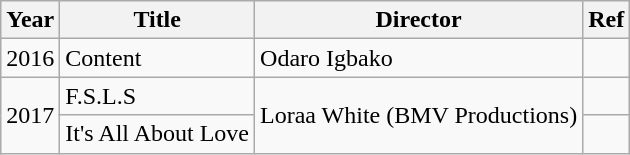<table class="wikitable">
<tr>
<th>Year</th>
<th>Title</th>
<th>Director</th>
<th>Ref</th>
</tr>
<tr>
<td>2016</td>
<td>Content</td>
<td>Odaro Igbako</td>
<td></td>
</tr>
<tr>
<td rowspan="2">2017</td>
<td>F.S.L.S</td>
<td rowspan="2">Loraa White (BMV Productions)</td>
<td></td>
</tr>
<tr>
<td>It's All About Love</td>
<td></td>
</tr>
</table>
